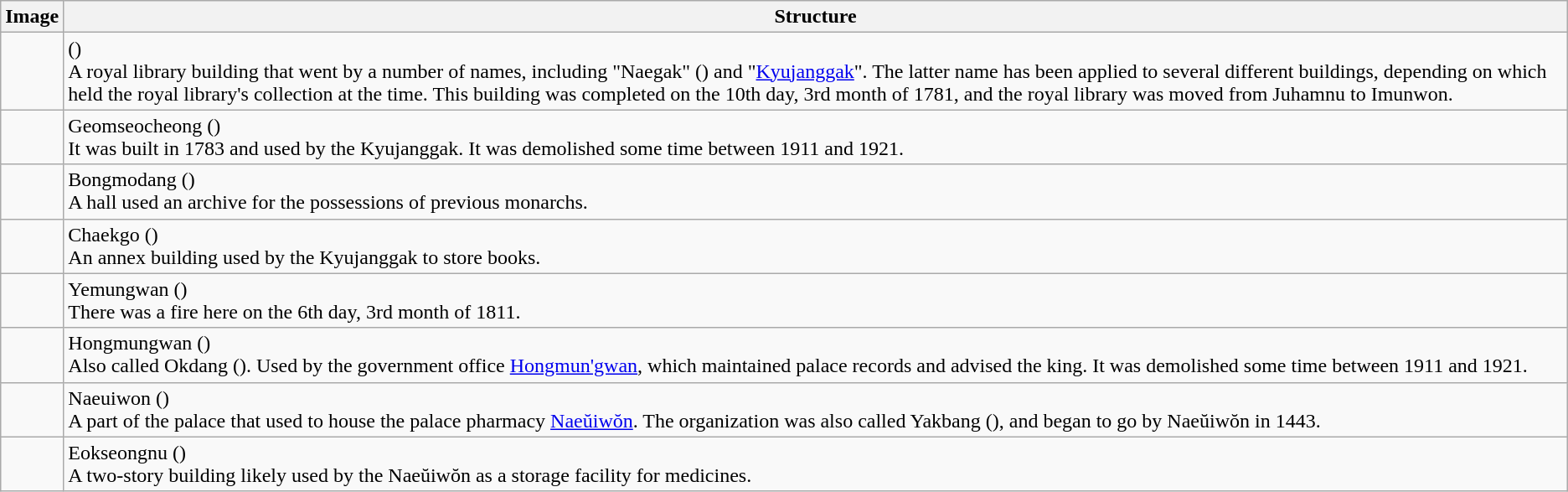<table class="wikitable">
<tr>
<th>Image</th>
<th>Structure</th>
</tr>
<tr>
<td></td>
<td> ()<br>A royal library building that went by a number of names, including "Naegak" () and "<a href='#'>Kyujanggak</a>". The latter name has been applied to several different buildings, depending on which held the royal library's collection at the time. This building was completed on the 10th day, 3rd month of 1781, and the royal library was moved from Juhamnu to Imunwon.</td>
</tr>
<tr>
<td></td>
<td>Geomseocheong ()<br>It was built in 1783 and used by the Kyujanggak. It was demolished some time between 1911 and 1921.</td>
</tr>
<tr>
<td></td>
<td>Bongmodang ()<br>A hall used an archive for the possessions of previous monarchs.</td>
</tr>
<tr>
<td></td>
<td>Chaekgo ()<br>An annex building used by the Kyujanggak to store books.</td>
</tr>
<tr>
<td></td>
<td>Yemungwan ()<br>There was a fire here on the 6th day, 3rd month of 1811.</td>
</tr>
<tr>
<td></td>
<td>Hongmungwan ()<br>Also called Okdang (). Used by the government office <a href='#'>Hongmun'gwan</a>, which maintained palace records and advised the king. It was demolished some time between 1911 and 1921.</td>
</tr>
<tr>
<td></td>
<td>Naeuiwon ()<br>A part of the palace that used to house the palace pharmacy <a href='#'>Naeŭiwŏn</a>. The organization was also called Yakbang (), and began to go by Naeŭiwŏn in 1443.</td>
</tr>
<tr>
<td></td>
<td>Eokseongnu ()<br>A two-story building likely used by the Naeŭiwŏn as a storage facility for medicines.</td>
</tr>
</table>
